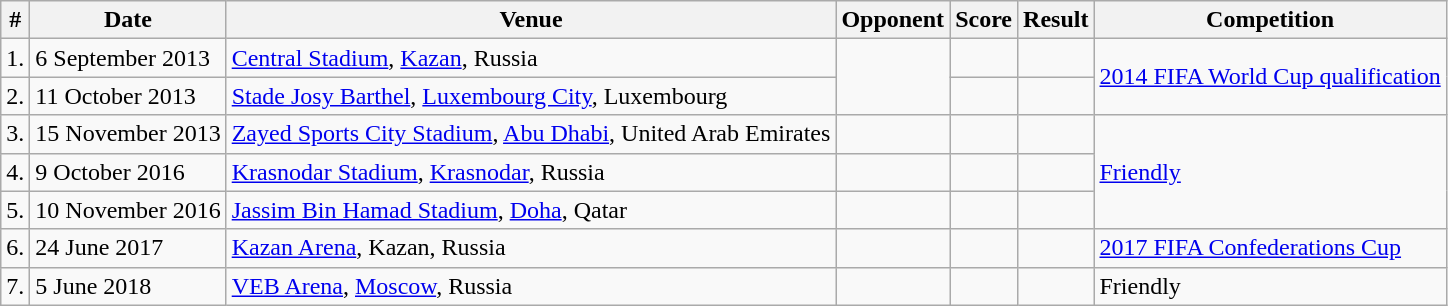<table class="wikitable" style="font-size:100%">
<tr>
<th>#</th>
<th>Date</th>
<th>Venue</th>
<th>Opponent</th>
<th>Score</th>
<th>Result</th>
<th>Competition</th>
</tr>
<tr>
<td>1.</td>
<td>6 September 2013</td>
<td><a href='#'>Central Stadium</a>, <a href='#'>Kazan</a>, Russia</td>
<td rowspan=2></td>
<td></td>
<td></td>
<td rowspan=2><a href='#'>2014 FIFA World Cup qualification</a></td>
</tr>
<tr>
<td>2.</td>
<td>11 October 2013</td>
<td><a href='#'>Stade Josy Barthel</a>, <a href='#'>Luxembourg City</a>, Luxembourg</td>
<td></td>
<td></td>
</tr>
<tr>
<td>3.</td>
<td>15 November 2013</td>
<td><a href='#'>Zayed Sports City Stadium</a>, <a href='#'>Abu Dhabi</a>, United Arab Emirates</td>
<td></td>
<td></td>
<td></td>
<td rowspan=3><a href='#'>Friendly</a></td>
</tr>
<tr>
<td>4.</td>
<td>9 October 2016</td>
<td><a href='#'>Krasnodar Stadium</a>, <a href='#'>Krasnodar</a>, Russia</td>
<td></td>
<td></td>
<td></td>
</tr>
<tr>
<td>5.</td>
<td>10 November 2016</td>
<td><a href='#'>Jassim Bin Hamad Stadium</a>, <a href='#'>Doha</a>, Qatar</td>
<td></td>
<td></td>
<td></td>
</tr>
<tr>
<td>6.</td>
<td>24 June 2017</td>
<td><a href='#'>Kazan Arena</a>, Kazan, Russia</td>
<td></td>
<td></td>
<td></td>
<td><a href='#'>2017 FIFA Confederations Cup</a></td>
</tr>
<tr>
<td>7.</td>
<td>5 June 2018</td>
<td><a href='#'>VEB Arena</a>, <a href='#'>Moscow</a>, Russia</td>
<td></td>
<td></td>
<td></td>
<td>Friendly</td>
</tr>
</table>
